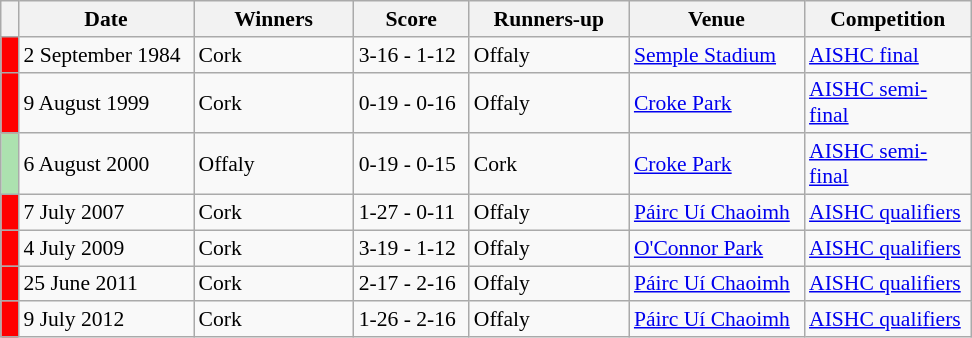<table class="wikitable" style="font-size:90%">
<tr>
<th width=5></th>
<th width=110>Date</th>
<th width=100>Winners</th>
<th width=70>Score</th>
<th width=100>Runners-up</th>
<th width=110>Venue</th>
<th width=105>Competition</th>
</tr>
<tr>
<td style="background-color:#FF0000"></td>
<td>2 September 1984</td>
<td>Cork</td>
<td>3-16 - 1-12</td>
<td>Offaly</td>
<td><a href='#'>Semple Stadium</a></td>
<td><a href='#'>AISHC final</a></td>
</tr>
<tr>
<td style="background-color:#FF0000"></td>
<td>9 August 1999</td>
<td>Cork</td>
<td>0-19 - 0-16</td>
<td>Offaly</td>
<td><a href='#'>Croke Park</a></td>
<td><a href='#'>AISHC semi-final</a></td>
</tr>
<tr>
<td style="background-color:#ACE1AF"></td>
<td>6 August 2000</td>
<td>Offaly</td>
<td>0-19 - 0-15</td>
<td>Cork</td>
<td><a href='#'>Croke Park</a></td>
<td><a href='#'>AISHC semi-final</a></td>
</tr>
<tr>
<td style="background-color:#FF0000"></td>
<td>7 July 2007</td>
<td>Cork</td>
<td>1-27 - 0-11</td>
<td>Offaly</td>
<td><a href='#'>Páirc Uí Chaoimh</a></td>
<td><a href='#'>AISHC qualifiers</a></td>
</tr>
<tr>
<td style="background-color:#FF0000"></td>
<td>4 July 2009</td>
<td>Cork</td>
<td>3-19 - 1-12</td>
<td>Offaly</td>
<td><a href='#'>O'Connor Park</a></td>
<td><a href='#'>AISHC qualifiers</a></td>
</tr>
<tr>
<td style="background-color:#FF0000"></td>
<td>25 June 2011</td>
<td>Cork</td>
<td>2-17 - 2-16</td>
<td>Offaly</td>
<td><a href='#'>Páirc Uí Chaoimh</a></td>
<td><a href='#'>AISHC qualifiers</a></td>
</tr>
<tr>
<td style="background-color:#FF0000"></td>
<td>9 July 2012</td>
<td>Cork</td>
<td>1-26 - 2-16</td>
<td>Offaly</td>
<td><a href='#'>Páirc Uí Chaoimh</a></td>
<td><a href='#'>AISHC qualifiers</a></td>
</tr>
</table>
